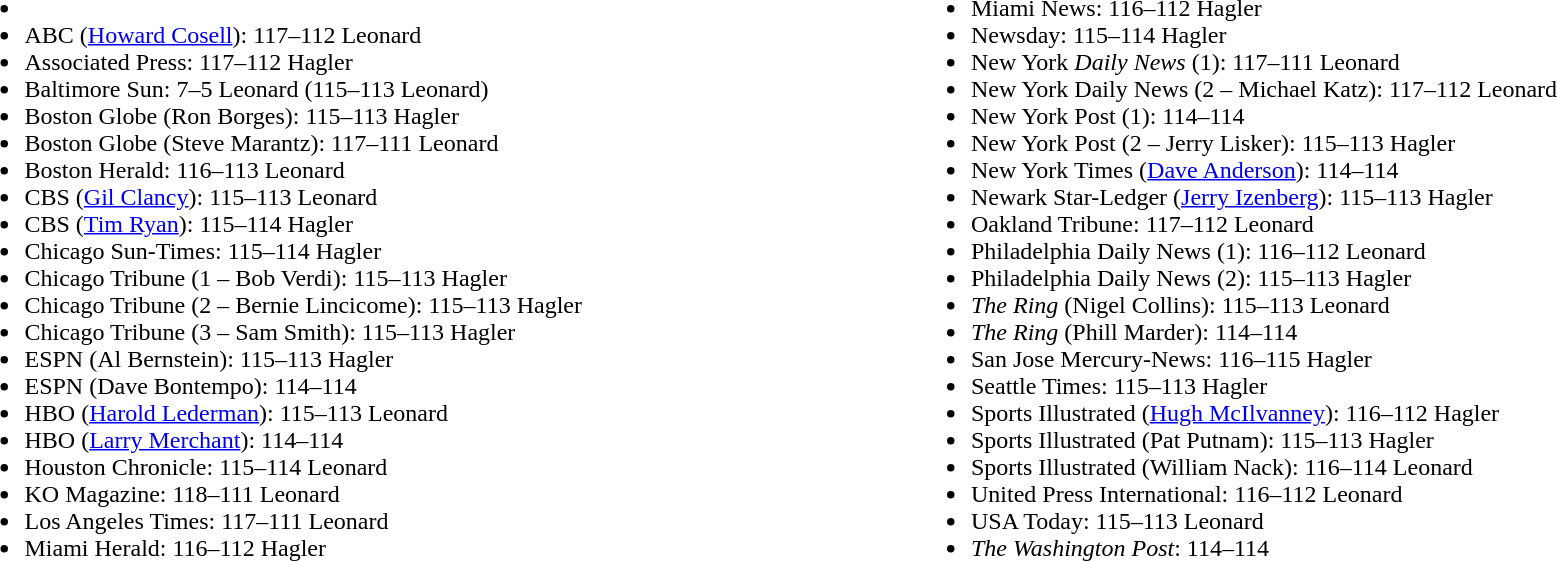<table>
<tr>
<td width=25% valign=top><br><ul><li></li><li>ABC (<a href='#'>Howard Cosell</a>): 117–112 Leonard</li><li>Associated Press: 117–112 Hagler</li><li>Baltimore Sun: 7–5 Leonard (115–113 Leonard)</li><li>Boston Globe (Ron Borges): 115–113 Hagler</li><li>Boston Globe (Steve Marantz): 117–111 Leonard</li><li>Boston Herald: 116–113 Leonard</li><li>CBS (<a href='#'>Gil Clancy</a>): 115–113 Leonard</li><li>CBS (<a href='#'>Tim Ryan</a>): 115–114 Hagler</li><li>Chicago Sun-Times: 115–114 Hagler</li><li>Chicago Tribune (1 – Bob Verdi): 115–113 Hagler</li><li>Chicago Tribune (2 – Bernie Lincicome): 115–113 Hagler</li><li>Chicago Tribune (3 – Sam Smith): 115–113 Hagler</li><li>ESPN (Al Bernstein): 115–113 Hagler</li><li>ESPN (Dave Bontempo): 114–114</li><li>HBO (<a href='#'>Harold Lederman</a>): 115–113 Leonard</li><li>HBO (<a href='#'>Larry Merchant</a>): 114–114</li><li>Houston Chronicle: 115–114 Leonard</li><li>KO Magazine: 118–111 Leonard</li><li>Los Angeles Times: 117–111 Leonard</li><li>Miami Herald: 116–112 Hagler</li></ul></td>
<td width=25% valign=top><br><ul><li>Miami News: 116–112 Hagler</li><li>Newsday: 115–114 Hagler</li><li>New York <em>Daily News</em> (1): 117–111 Leonard</li><li>New York Daily News (2 – Michael Katz): 117–112 Leonard</li><li>New York Post (1): 114–114</li><li>New York Post (2 – Jerry Lisker): 115–113 Hagler</li><li>New York Times (<a href='#'>Dave Anderson</a>): 114–114</li><li>Newark Star-Ledger (<a href='#'>Jerry Izenberg</a>): 115–113 Hagler</li><li>Oakland Tribune: 117–112 Leonard</li><li>Philadelphia Daily News (1): 116–112 Leonard</li><li>Philadelphia Daily News (2): 115–113 Hagler</li><li><em>The Ring</em> (Nigel Collins): 115–113 Leonard</li><li><em>The Ring</em> (Phill Marder): 114–114</li><li>San Jose Mercury-News: 116–115 Hagler</li><li>Seattle Times: 115–113 Hagler</li><li>Sports Illustrated (<a href='#'>Hugh McIlvanney</a>): 116–112 Hagler</li><li>Sports Illustrated (Pat Putnam): 115–113 Hagler</li><li>Sports Illustrated (William Nack): 116–114 Leonard</li><li>United Press International: 116–112 Leonard</li><li>USA Today: 115–113 Leonard</li><li><em>The Washington Post</em>: 114–114</li></ul></td>
</tr>
</table>
